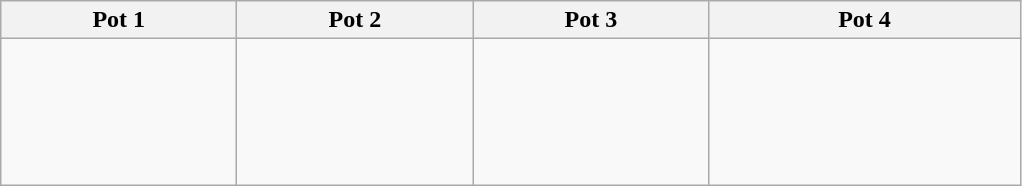<table class=wikitable>
<tr>
<th width=150px>Pot 1</th>
<th width=150px>Pot 2</th>
<th width=150px>Pot 3</th>
<th width=200px>Pot 4</th>
</tr>
<tr valign=top>
<td><br><br>
<br></td>
<td><br><br>
<br></td>
<td><br><br>
<br></td>
<td><br><br>
<br>
<br>
<br></td>
</tr>
</table>
